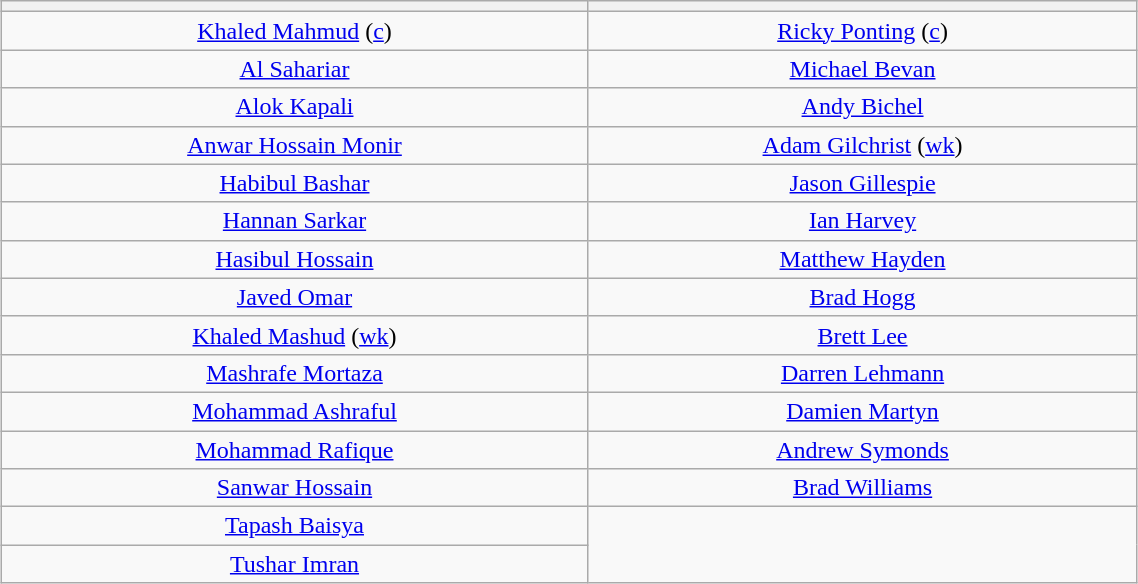<table class="wikitable" style="text-align:center; width:60%; margin:auto">
<tr>
<th></th>
<th></th>
</tr>
<tr>
<td><a href='#'>Khaled Mahmud</a> (<a href='#'>c</a>)</td>
<td><a href='#'>Ricky Ponting</a> (<a href='#'>c</a>)</td>
</tr>
<tr>
<td><a href='#'>Al Sahariar</a></td>
<td><a href='#'>Michael Bevan</a></td>
</tr>
<tr>
<td><a href='#'>Alok Kapali</a></td>
<td><a href='#'>Andy Bichel</a></td>
</tr>
<tr>
<td><a href='#'>Anwar Hossain Monir</a></td>
<td><a href='#'>Adam Gilchrist</a> (<a href='#'>wk</a>)</td>
</tr>
<tr>
<td><a href='#'>Habibul Bashar</a></td>
<td><a href='#'>Jason Gillespie</a></td>
</tr>
<tr>
<td><a href='#'>Hannan Sarkar</a></td>
<td><a href='#'>Ian Harvey</a></td>
</tr>
<tr>
<td><a href='#'>Hasibul Hossain</a></td>
<td><a href='#'>Matthew Hayden</a></td>
</tr>
<tr>
<td><a href='#'>Javed Omar</a></td>
<td><a href='#'>Brad Hogg</a></td>
</tr>
<tr>
<td><a href='#'>Khaled Mashud</a> (<a href='#'>wk</a>)</td>
<td><a href='#'>Brett Lee</a></td>
</tr>
<tr>
<td><a href='#'>Mashrafe Mortaza</a></td>
<td><a href='#'>Darren Lehmann</a></td>
</tr>
<tr>
<td><a href='#'>Mohammad Ashraful</a></td>
<td><a href='#'>Damien Martyn</a></td>
</tr>
<tr>
<td><a href='#'>Mohammad Rafique</a></td>
<td><a href='#'>Andrew Symonds</a></td>
</tr>
<tr>
<td><a href='#'>Sanwar Hossain</a></td>
<td><a href='#'>Brad Williams</a></td>
</tr>
<tr>
<td><a href='#'>Tapash Baisya</a></td>
</tr>
<tr>
<td><a href='#'>Tushar Imran</a></td>
</tr>
</table>
